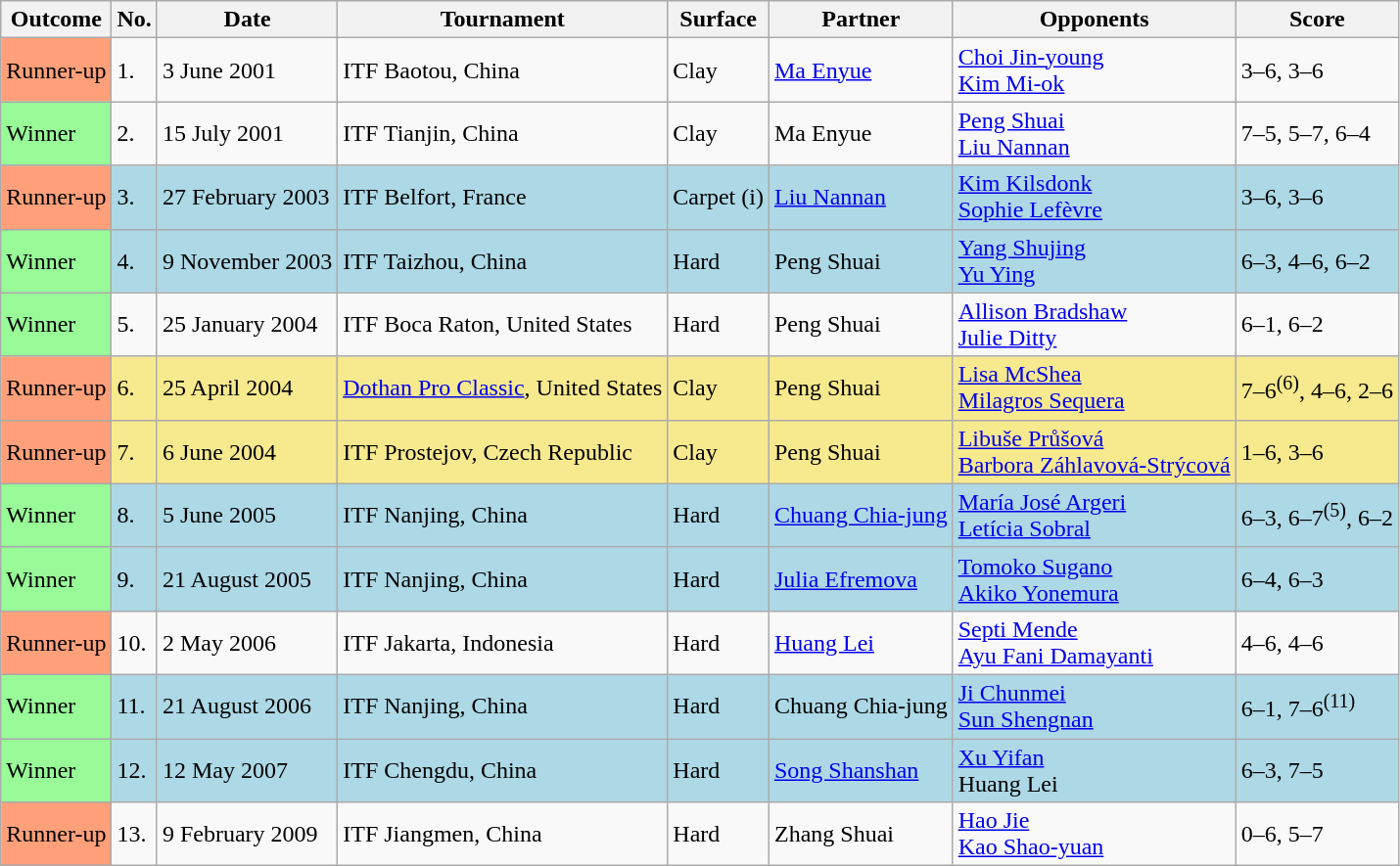<table class="sortable wikitable">
<tr>
<th>Outcome</th>
<th>No.</th>
<th>Date</th>
<th>Tournament</th>
<th>Surface</th>
<th>Partner</th>
<th>Opponents</th>
<th class="unsortable">Score</th>
</tr>
<tr>
<td bgcolor="FFA07A">Runner-up</td>
<td>1.</td>
<td>3 June 2001</td>
<td>ITF Baotou, China</td>
<td>Clay</td>
<td> <a href='#'>Ma Enyue</a></td>
<td> <a href='#'>Choi Jin-young</a> <br>  <a href='#'>Kim Mi-ok</a></td>
<td>3–6, 3–6</td>
</tr>
<tr>
<td bgcolor="98FB98">Winner</td>
<td>2.</td>
<td>15 July 2001</td>
<td>ITF Tianjin, China</td>
<td>Clay</td>
<td> Ma Enyue</td>
<td> <a href='#'>Peng Shuai</a> <br>  <a href='#'>Liu Nannan</a></td>
<td>7–5, 5–7, 6–4</td>
</tr>
<tr style="background:lightblue;">
<td bgcolor="FFA07A">Runner-up</td>
<td>3.</td>
<td>27 February 2003</td>
<td>ITF Belfort, France</td>
<td>Carpet (i)</td>
<td> <a href='#'>Liu Nannan</a></td>
<td> <a href='#'>Kim Kilsdonk</a> <br>  <a href='#'>Sophie Lefèvre</a></td>
<td>3–6, 3–6</td>
</tr>
<tr style="background:lightblue;">
<td bgcolor="98FB98">Winner</td>
<td>4.</td>
<td>9 November 2003</td>
<td>ITF Taizhou, China</td>
<td>Hard</td>
<td> Peng Shuai</td>
<td> <a href='#'>Yang Shujing</a> <br>  <a href='#'>Yu Ying</a></td>
<td>6–3, 4–6, 6–2</td>
</tr>
<tr>
<td bgcolor="98FB98">Winner</td>
<td>5.</td>
<td>25 January 2004</td>
<td>ITF Boca Raton, United States</td>
<td>Hard</td>
<td> Peng Shuai</td>
<td> <a href='#'>Allison Bradshaw</a> <br>  <a href='#'>Julie Ditty</a></td>
<td>6–1, 6–2</td>
</tr>
<tr style="background:#f7e98e;">
<td bgcolor="FFA07A">Runner-up</td>
<td>6.</td>
<td>25 April 2004</td>
<td><a href='#'>Dothan Pro Classic</a>, United States</td>
<td>Clay</td>
<td> Peng Shuai</td>
<td> <a href='#'>Lisa McShea</a> <br>  <a href='#'>Milagros Sequera</a></td>
<td>7–6<sup>(6)</sup>, 4–6, 2–6</td>
</tr>
<tr style="background:#f7e98e;">
<td bgcolor="FFA07A">Runner-up</td>
<td>7.</td>
<td>6 June 2004</td>
<td>ITF Prostejov, Czech Republic</td>
<td>Clay</td>
<td> Peng Shuai</td>
<td> <a href='#'>Libuše Průšová</a> <br>  <a href='#'>Barbora Záhlavová-Strýcová</a></td>
<td>1–6, 3–6</td>
</tr>
<tr style="background:lightblue;">
<td bgcolor="98FB98">Winner</td>
<td>8.</td>
<td>5 June 2005</td>
<td>ITF Nanjing, China</td>
<td>Hard</td>
<td> <a href='#'>Chuang Chia-jung</a></td>
<td> <a href='#'>María José Argeri</a> <br>  <a href='#'>Letícia Sobral</a></td>
<td>6–3, 6–7<sup>(5)</sup>, 6–2</td>
</tr>
<tr style="background:lightblue;">
<td bgcolor="98FB98">Winner</td>
<td>9.</td>
<td>21 August 2005</td>
<td>ITF Nanjing, China</td>
<td>Hard</td>
<td> <a href='#'>Julia Efremova</a></td>
<td> <a href='#'>Tomoko Sugano</a> <br>  <a href='#'>Akiko Yonemura</a></td>
<td>6–4, 6–3</td>
</tr>
<tr>
<td bgcolor="FFA07A">Runner-up</td>
<td>10.</td>
<td>2 May 2006</td>
<td>ITF Jakarta, Indonesia</td>
<td>Hard</td>
<td> <a href='#'>Huang Lei</a></td>
<td> <a href='#'>Septi Mende</a> <br>  <a href='#'>Ayu Fani Damayanti</a></td>
<td>4–6, 4–6</td>
</tr>
<tr style="background:lightblue;">
<td bgcolor="98FB98">Winner</td>
<td>11.</td>
<td>21 August 2006</td>
<td>ITF Nanjing, China</td>
<td>Hard</td>
<td> Chuang Chia-jung</td>
<td> <a href='#'>Ji Chunmei</a> <br>  <a href='#'>Sun Shengnan</a></td>
<td>6–1, 7–6<sup>(11)</sup></td>
</tr>
<tr style="background:lightblue;">
<td bgcolor="98FB98">Winner</td>
<td>12.</td>
<td>12 May 2007</td>
<td>ITF Chengdu, China</td>
<td>Hard</td>
<td> <a href='#'>Song Shanshan</a></td>
<td> <a href='#'>Xu Yifan</a> <br>  Huang Lei</td>
<td>6–3, 7–5</td>
</tr>
<tr>
<td bgcolor=FFA07A>Runner-up</td>
<td>13.</td>
<td>9 February 2009</td>
<td>ITF Jiangmen, China</td>
<td>Hard</td>
<td> Zhang Shuai</td>
<td> <a href='#'>Hao Jie</a> <br>  <a href='#'>Kao Shao-yuan</a></td>
<td>0–6, 5–7</td>
</tr>
</table>
